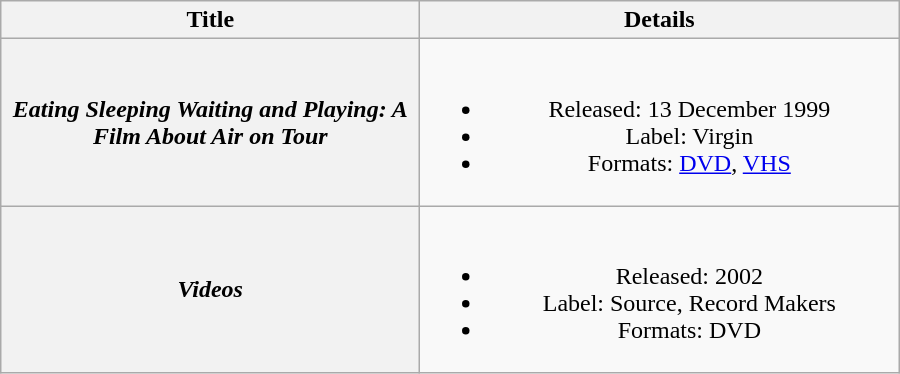<table class="wikitable plainrowheaders" style="text-align:center;" border="1">
<tr>
<th scope="col" style="width:17em;">Title</th>
<th scope="col" style="width:19.5em;">Details</th>
</tr>
<tr>
<th scope="row"><em>Eating Sleeping Waiting and Playing: A Film About Air on Tour</em></th>
<td><br><ul><li>Released: 13 December 1999</li><li>Label: Virgin</li><li>Formats: <a href='#'>DVD</a>, <a href='#'>VHS</a></li></ul></td>
</tr>
<tr>
<th scope="row"><em>Videos</em></th>
<td><br><ul><li>Released: 2002</li><li>Label: Source, Record Makers</li><li>Formats: DVD</li></ul></td>
</tr>
</table>
